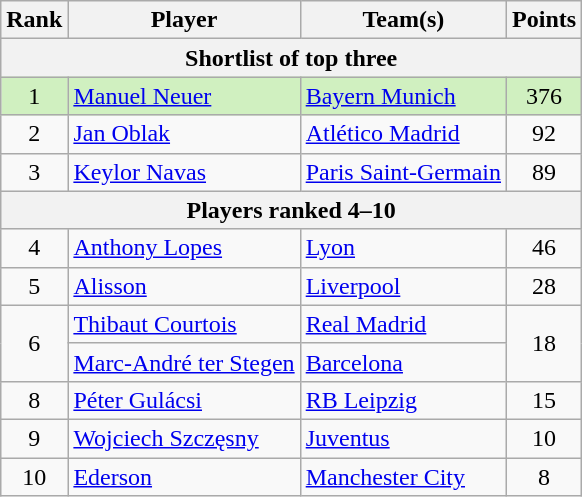<table class="wikitable" style="text-align:center">
<tr>
<th>Rank</th>
<th>Player</th>
<th>Team(s)</th>
<th>Points</th>
</tr>
<tr>
<th colspan=4>Shortlist of top three</th>
</tr>
<tr bgcolor="#D0F0C0">
<td>1</td>
<td align=left> <a href='#'>Manuel Neuer</a></td>
<td align=left> <a href='#'>Bayern Munich</a></td>
<td>376</td>
</tr>
<tr>
<td>2</td>
<td align=left> <a href='#'>Jan Oblak</a></td>
<td align=left> <a href='#'>Atlético Madrid</a></td>
<td>92</td>
</tr>
<tr>
<td>3</td>
<td align=left> <a href='#'>Keylor Navas</a></td>
<td align=left> <a href='#'>Paris Saint-Germain</a></td>
<td>89</td>
</tr>
<tr>
<th colspan=4>Players ranked 4–10</th>
</tr>
<tr>
<td>4</td>
<td align=left> <a href='#'>Anthony Lopes</a></td>
<td align=left> <a href='#'>Lyon</a></td>
<td>46</td>
</tr>
<tr>
<td>5</td>
<td align=left> <a href='#'>Alisson</a></td>
<td align=left> <a href='#'>Liverpool</a></td>
<td>28</td>
</tr>
<tr>
<td rowspan=2>6</td>
<td align=left> <a href='#'>Thibaut Courtois</a></td>
<td align=left> <a href='#'>Real Madrid</a></td>
<td rowspan=2>18</td>
</tr>
<tr>
<td align=left> <a href='#'>Marc-André ter Stegen</a></td>
<td align=left> <a href='#'>Barcelona</a></td>
</tr>
<tr>
<td>8</td>
<td align=left> <a href='#'>Péter Gulácsi</a></td>
<td align=left> <a href='#'>RB Leipzig</a></td>
<td>15</td>
</tr>
<tr>
<td>9</td>
<td align=left> <a href='#'>Wojciech Szczęsny</a></td>
<td align=left> <a href='#'>Juventus</a></td>
<td>10</td>
</tr>
<tr>
<td>10</td>
<td align=left> <a href='#'>Ederson</a></td>
<td align=left> <a href='#'>Manchester City</a></td>
<td>8</td>
</tr>
</table>
